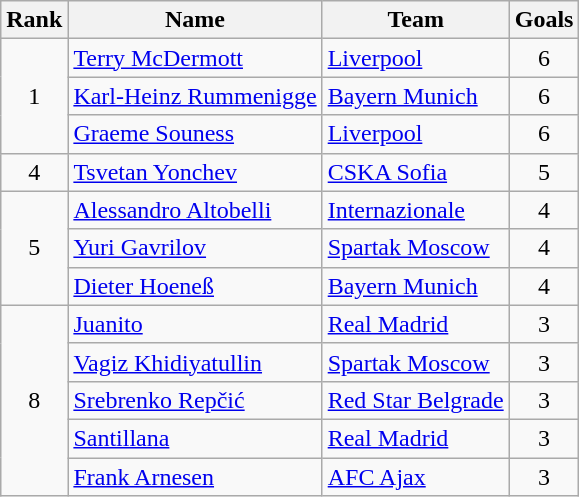<table class="wikitable" style="text-align:center">
<tr>
<th>Rank</th>
<th>Name</th>
<th>Team</th>
<th>Goals</th>
</tr>
<tr>
<td rowspan="3">1</td>
<td align="left"> <a href='#'>Terry McDermott</a></td>
<td align="left"> <a href='#'>Liverpool</a></td>
<td>6</td>
</tr>
<tr>
<td align="left"> <a href='#'>Karl-Heinz Rummenigge</a></td>
<td align="left"> <a href='#'>Bayern Munich</a></td>
<td>6</td>
</tr>
<tr>
<td align="left"> <a href='#'>Graeme Souness</a></td>
<td align="left"> <a href='#'>Liverpool</a></td>
<td>6</td>
</tr>
<tr>
<td>4</td>
<td align="left"> <a href='#'>Tsvetan Yonchev</a></td>
<td align="left"> <a href='#'>CSKA Sofia</a></td>
<td>5</td>
</tr>
<tr>
<td rowspan="3">5</td>
<td align="left"> <a href='#'>Alessandro Altobelli</a></td>
<td align="left"> <a href='#'>Internazionale</a></td>
<td>4</td>
</tr>
<tr>
<td align="left"> <a href='#'>Yuri Gavrilov</a></td>
<td align="left"> <a href='#'>Spartak Moscow</a></td>
<td>4</td>
</tr>
<tr>
<td align="left"> <a href='#'>Dieter Hoeneß</a></td>
<td align="left"> <a href='#'>Bayern Munich</a></td>
<td>4</td>
</tr>
<tr>
<td rowspan="5">8</td>
<td align="left"> <a href='#'>Juanito</a></td>
<td align="left"> <a href='#'>Real Madrid</a></td>
<td>3</td>
</tr>
<tr>
<td align="left"> <a href='#'>Vagiz Khidiyatullin</a></td>
<td align="left"> <a href='#'>Spartak Moscow</a></td>
<td>3</td>
</tr>
<tr>
<td align="left"> <a href='#'>Srebrenko Repčić</a></td>
<td align="left"> <a href='#'>Red Star Belgrade</a></td>
<td>3</td>
</tr>
<tr>
<td align="left"> <a href='#'>Santillana</a></td>
<td align="left"> <a href='#'>Real Madrid</a></td>
<td>3</td>
</tr>
<tr>
<td align="left"> <a href='#'>Frank Arnesen</a></td>
<td align="left"> <a href='#'>AFC Ajax</a></td>
<td>3</td>
</tr>
</table>
